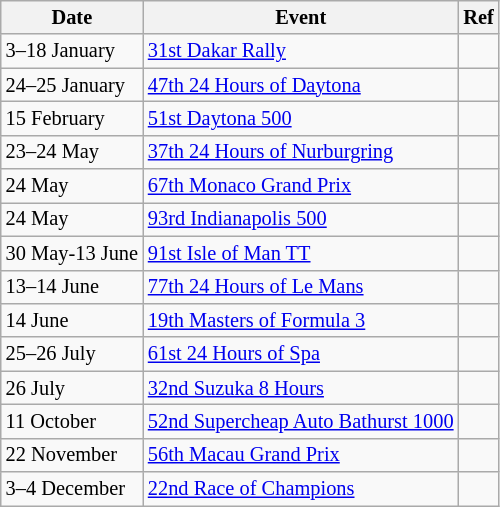<table class="wikitable" style="font-size: 85%">
<tr>
<th>Date</th>
<th>Event</th>
<th>Ref</th>
</tr>
<tr>
<td>3–18 January</td>
<td><a href='#'>31st Dakar Rally</a></td>
<td></td>
</tr>
<tr>
<td>24–25 January</td>
<td><a href='#'>47th 24 Hours of Daytona</a></td>
<td></td>
</tr>
<tr>
<td>15 February</td>
<td><a href='#'>51st Daytona 500</a></td>
<td></td>
</tr>
<tr>
<td>23–24 May</td>
<td><a href='#'>37th 24 Hours of Nurburgring</a></td>
<td></td>
</tr>
<tr>
<td>24 May</td>
<td><a href='#'>67th Monaco Grand Prix</a></td>
<td></td>
</tr>
<tr>
<td>24 May</td>
<td><a href='#'>93rd Indianapolis 500</a></td>
<td></td>
</tr>
<tr>
<td>30 May-13 June</td>
<td><a href='#'>91st Isle of Man TT</a></td>
<td></td>
</tr>
<tr>
<td>13–14 June</td>
<td><a href='#'>77th 24 Hours of Le Mans</a></td>
<td></td>
</tr>
<tr>
<td>14 June</td>
<td><a href='#'>19th Masters of Formula 3</a></td>
<td></td>
</tr>
<tr>
<td>25–26 July</td>
<td><a href='#'>61st 24 Hours of Spa</a></td>
<td></td>
</tr>
<tr>
<td>26 July</td>
<td><a href='#'>32nd Suzuka 8 Hours</a></td>
<td></td>
</tr>
<tr>
<td>11 October</td>
<td><a href='#'>52nd Supercheap Auto Bathurst 1000</a></td>
<td></td>
</tr>
<tr>
<td>22 November</td>
<td><a href='#'>56th Macau Grand Prix</a></td>
<td></td>
</tr>
<tr>
<td>3–4 December</td>
<td><a href='#'>22nd Race of Champions</a></td>
<td></td>
</tr>
</table>
